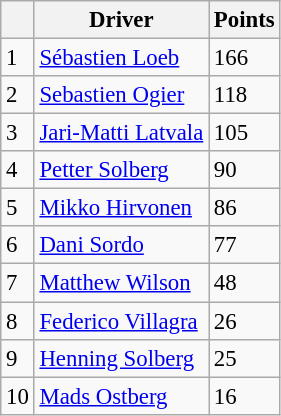<table class="wikitable" style="font-size: 95%;">
<tr>
<th></th>
<th>Driver</th>
<th>Points</th>
</tr>
<tr>
<td>1</td>
<td> <a href='#'>Sébastien Loeb</a></td>
<td> 166</td>
</tr>
<tr>
<td>2</td>
<td> <a href='#'>Sebastien Ogier</a></td>
<td> 118</td>
</tr>
<tr>
<td>3</td>
<td> <a href='#'>Jari-Matti Latvala</a></td>
<td> 105</td>
</tr>
<tr>
<td>4</td>
<td> <a href='#'>Petter Solberg</a></td>
<td> 90</td>
</tr>
<tr>
<td>5</td>
<td> <a href='#'>Mikko Hirvonen</a></td>
<td> 86</td>
</tr>
<tr>
<td>6</td>
<td> <a href='#'>Dani Sordo</a></td>
<td> 77</td>
</tr>
<tr>
<td>7</td>
<td> <a href='#'>Matthew Wilson</a></td>
<td> 48</td>
</tr>
<tr>
<td>8</td>
<td> <a href='#'>Federico Villagra</a></td>
<td> 26</td>
</tr>
<tr>
<td>9</td>
<td> <a href='#'>Henning Solberg</a></td>
<td> 25</td>
</tr>
<tr>
<td>10</td>
<td> <a href='#'>Mads Ostberg</a></td>
<td> 16</td>
</tr>
</table>
